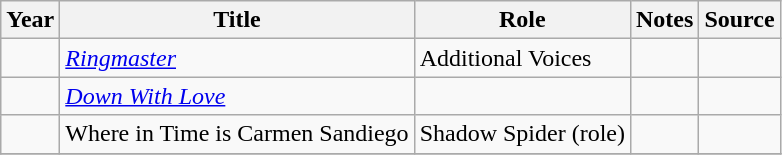<table class="wikitable sortable plainrowheaders">
<tr>
<th>Year</th>
<th>Title</th>
<th>Role</th>
<th class="unsortable">Notes</th>
<th class="unsortable">Source</th>
</tr>
<tr>
<td></td>
<td><em><a href='#'>Ringmaster</a></em></td>
<td>Additional Voices</td>
<td></td>
<td></td>
</tr>
<tr>
<td></td>
<td><em><a href='#'>Down With Love</a></em></td>
<td></td>
<td></td>
<td></td>
</tr>
<tr 1987>
<td></td>
<td>Where in Time is Carmen Sandiego</td>
<td>Shadow Spider (role)</td>
<td></td>
<td></td>
</tr>
<tr>
</tr>
</table>
